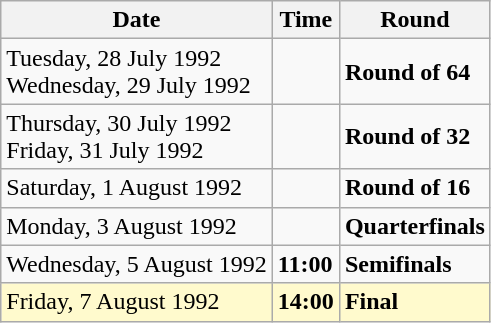<table class="wikitable">
<tr>
<th>Date</th>
<th>Time</th>
<th>Round</th>
</tr>
<tr>
<td>Tuesday, 28 July 1992<br>Wednesday, 29 July 1992</td>
<td></td>
<td><strong>Round of 64</strong></td>
</tr>
<tr>
<td>Thursday, 30 July 1992<br>Friday, 31 July 1992</td>
<td></td>
<td><strong>Round of 32</strong></td>
</tr>
<tr>
<td>Saturday, 1 August 1992</td>
<td></td>
<td><strong>Round of 16</strong></td>
</tr>
<tr>
<td>Monday, 3 August 1992</td>
<td></td>
<td><strong>Quarterfinals</strong></td>
</tr>
<tr>
<td>Wednesday, 5 August 1992</td>
<td><strong>11:00</strong></td>
<td><strong>Semifinals</strong></td>
</tr>
<tr style=background:lemonchiffon>
<td>Friday, 7 August 1992</td>
<td><strong>14:00</strong></td>
<td><strong>Final</strong></td>
</tr>
</table>
